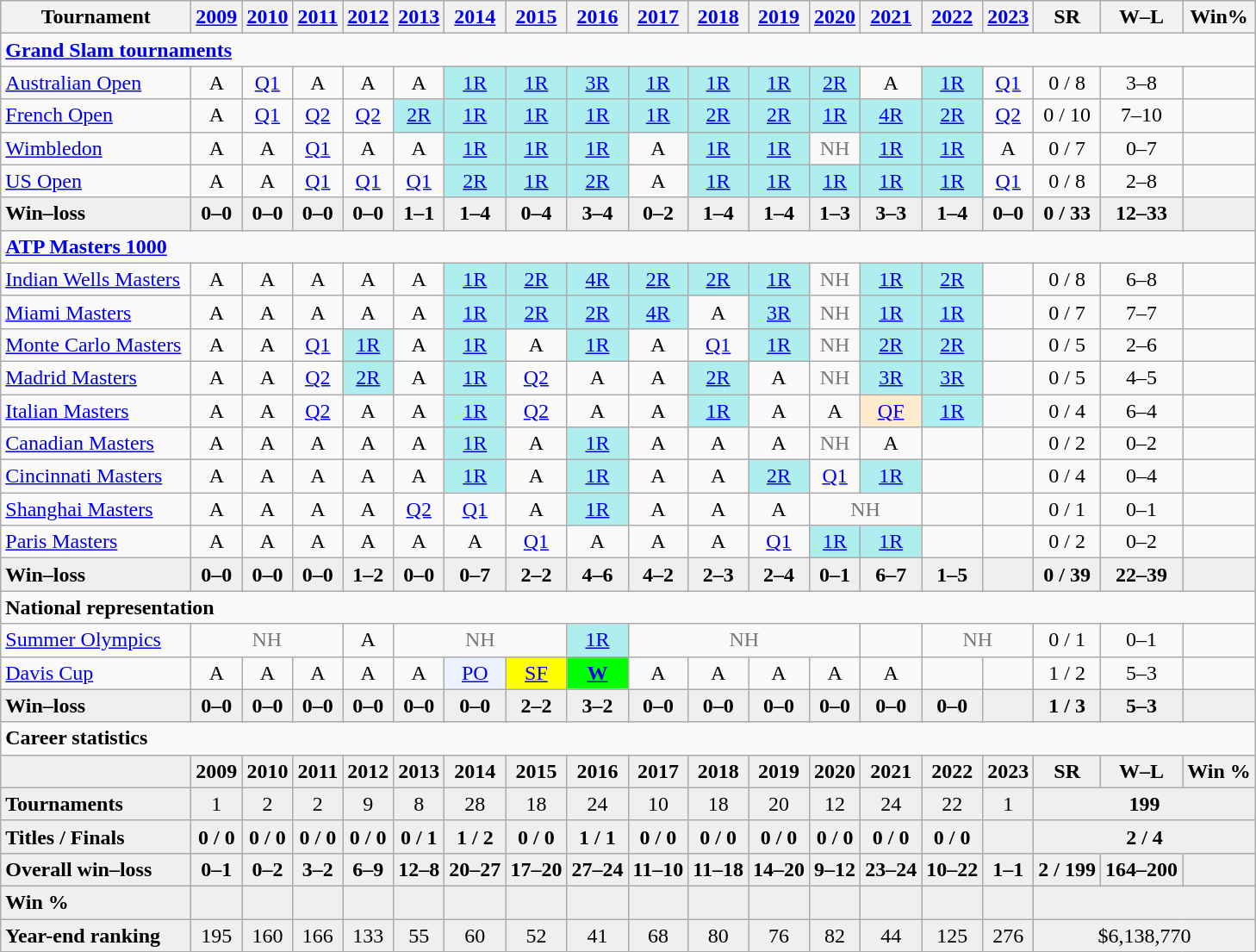<table class="wikitable nowrap" style=text-align:center>
<tr>
<th>Tournament</th>
<th><a href='#'>2009</a></th>
<th><a href='#'>2010</a></th>
<th><a href='#'>2011</a></th>
<th><a href='#'>2012</a></th>
<th><a href='#'>2013</a></th>
<th><a href='#'>2014</a></th>
<th><a href='#'>2015</a></th>
<th><a href='#'>2016</a></th>
<th><a href='#'>2017</a></th>
<th><a href='#'>2018</a></th>
<th><a href='#'>2019</a></th>
<th><a href='#'>2020</a></th>
<th><a href='#'>2021</a></th>
<th><a href='#'>2022</a></th>
<th><a href='#'>2023</a></th>
<th>SR</th>
<th>W–L</th>
<th>Win%</th>
</tr>
<tr>
<td colspan="19" align="left"><a href='#'><strong>Grand Slam tournaments</strong></a></td>
</tr>
<tr>
<td align=left width=140><a href='#'>Australian Open</a></td>
<td>A</td>
<td><a href='#'>Q1</a></td>
<td>A</td>
<td>A</td>
<td>A</td>
<td bgcolor=afeeee><a href='#'>1R</a></td>
<td bgcolor=afeeee><a href='#'>1R</a></td>
<td bgcolor=afeeee><a href='#'>3R</a></td>
<td bgcolor=afeeee><a href='#'>1R</a></td>
<td bgcolor=afeeee><a href='#'>1R</a></td>
<td bgcolor=afeeee><a href='#'>1R</a></td>
<td bgcolor=afeeee><a href='#'>2R</a></td>
<td>A</td>
<td bgcolor=afeeee><a href='#'>1R</a></td>
<td><a href='#'>Q1</a></td>
<td>0 / 8</td>
<td>3–8</td>
<td></td>
</tr>
<tr>
<td align=left><a href='#'>French Open</a></td>
<td>A</td>
<td><a href='#'>Q1</a></td>
<td><a href='#'>Q2</a></td>
<td><a href='#'>Q2</a></td>
<td bgcolor=afeeee><a href='#'>2R</a></td>
<td bgcolor=afeeee><a href='#'>1R</a></td>
<td bgcolor=afeeee><a href='#'>1R</a></td>
<td bgcolor=afeeee><a href='#'>1R</a></td>
<td bgcolor=afeeee><a href='#'>1R</a></td>
<td bgcolor=afeeee><a href='#'>2R</a></td>
<td bgcolor=afeeee><a href='#'>2R</a></td>
<td bgcolor=afeeee><a href='#'>1R</a></td>
<td bgcolor=afeeee><a href='#'>4R</a></td>
<td bgcolor=afeeee><a href='#'>2R</a></td>
<td><a href='#'>Q2</a></td>
<td>0 / 10</td>
<td>7–10</td>
<td></td>
</tr>
<tr>
<td align=left><a href='#'>Wimbledon</a></td>
<td>A</td>
<td>A</td>
<td><a href='#'>Q1</a></td>
<td>A</td>
<td>A</td>
<td bgcolor=afeeee><a href='#'>1R</a></td>
<td bgcolor=afeeee><a href='#'>1R</a></td>
<td bgcolor=afeeee><a href='#'>1R</a></td>
<td>A</td>
<td bgcolor=afeeee><a href='#'>1R</a></td>
<td bgcolor=afeeee><a href='#'>1R</a></td>
<td style=color:#767676>NH</td>
<td bgcolor=afeeee><a href='#'>1R</a></td>
<td bgcolor=afeeee><a href='#'>1R</a></td>
<td>A</td>
<td>0 / 7</td>
<td>0–7</td>
<td></td>
</tr>
<tr>
<td align=left><a href='#'>US Open</a></td>
<td>A</td>
<td>A</td>
<td><a href='#'>Q1</a></td>
<td><a href='#'>Q1</a></td>
<td><a href='#'>Q1</a></td>
<td bgcolor=afeeee><a href='#'>2R</a></td>
<td bgcolor=afeeee><a href='#'>1R</a></td>
<td bgcolor=afeeee><a href='#'>2R</a></td>
<td>A</td>
<td bgcolor=afeeee><a href='#'>1R</a></td>
<td bgcolor=afeeee><a href='#'>1R</a></td>
<td bgcolor=afeeee><a href='#'>1R</a></td>
<td bgcolor=afeeee><a href='#'>1R</a></td>
<td bgcolor=afeeee><a href='#'>1R</a></td>
<td><a href='#'>Q1</a></td>
<td>0 / 8</td>
<td>2–8</td>
<td></td>
</tr>
<tr style=background:#efefef;font-weight:bold>
<td style=text-align:left>Win–loss</td>
<td>0–0</td>
<td>0–0</td>
<td>0–0</td>
<td>0–0</td>
<td>1–1</td>
<td>1–4</td>
<td>0–4</td>
<td>3–4</td>
<td>0–2</td>
<td>1–4</td>
<td>1–4</td>
<td>1–3</td>
<td>3–3</td>
<td>1–4</td>
<td>0–0</td>
<td>0 / 33</td>
<td>12–33</td>
<td></td>
</tr>
<tr>
<td colspan="19" align="left"><strong><a href='#'>ATP Masters 1000</a></strong></td>
</tr>
<tr>
<td align=left><a href='#'>Indian Wells Masters</a></td>
<td>A</td>
<td>A</td>
<td>A</td>
<td>A</td>
<td>A</td>
<td bgcolor=afeeee><a href='#'>1R</a></td>
<td bgcolor=afeeee><a href='#'>2R</a></td>
<td bgcolor=afeeee><a href='#'>4R</a></td>
<td bgcolor=afeeee><a href='#'>2R</a></td>
<td bgcolor=afeeee><a href='#'>2R</a></td>
<td bgcolor=afeeee><a href='#'>1R</a></td>
<td style=color:#767676>NH</td>
<td bgcolor=afeeee><a href='#'>1R</a></td>
<td bgcolor=afeeee><a href='#'>2R</a></td>
<td></td>
<td>0 / 8</td>
<td>6–8</td>
<td></td>
</tr>
<tr>
<td align=left><a href='#'>Miami Masters</a></td>
<td>A</td>
<td>A</td>
<td>A</td>
<td>A</td>
<td>A</td>
<td bgcolor=afeeee><a href='#'>1R</a></td>
<td bgcolor=afeeee><a href='#'>2R</a></td>
<td bgcolor=afeeee><a href='#'>2R</a></td>
<td bgcolor=afeeee><a href='#'>4R</a></td>
<td>A</td>
<td bgcolor=afeeee><a href='#'>3R</a></td>
<td style=color:#767676>NH</td>
<td bgcolor=afeeee><a href='#'>1R</a></td>
<td bgcolor=afeeee><a href='#'>1R</a></td>
<td></td>
<td>0 / 7</td>
<td>7–7</td>
<td></td>
</tr>
<tr>
<td align=left><a href='#'>Monte Carlo Masters</a></td>
<td>A</td>
<td>A</td>
<td><a href='#'>Q1</a></td>
<td bgcolor=afeeee><a href='#'>1R</a></td>
<td>A</td>
<td bgcolor=afeeee><a href='#'>1R</a></td>
<td>A</td>
<td bgcolor=afeeee><a href='#'>1R</a></td>
<td>A</td>
<td><a href='#'>Q1</a></td>
<td bgcolor=afeeee><a href='#'>1R</a></td>
<td style=color:#767676>NH</td>
<td bgcolor=afeeee><a href='#'>2R</a></td>
<td bgcolor=afeeee><a href='#'>2R</a></td>
<td></td>
<td>0 / 5</td>
<td>2–6</td>
<td></td>
</tr>
<tr>
<td align=left><a href='#'>Madrid Masters</a></td>
<td>A</td>
<td>A</td>
<td><a href='#'>Q2</a></td>
<td bgcolor=afeeee><a href='#'>2R</a></td>
<td>A</td>
<td bgcolor=afeeee><a href='#'>1R</a></td>
<td><a href='#'>Q2</a></td>
<td>A</td>
<td>A</td>
<td bgcolor=afeeee><a href='#'>2R</a></td>
<td>A</td>
<td style=color:#767676>NH</td>
<td bgcolor=afeeee><a href='#'>3R</a></td>
<td bgcolor=afeeee><a href='#'>3R</a></td>
<td></td>
<td>0 / 5</td>
<td>4–5</td>
<td></td>
</tr>
<tr>
<td align=left><a href='#'>Italian Masters</a></td>
<td>A</td>
<td>A</td>
<td><a href='#'>Q2</a></td>
<td>A</td>
<td>A</td>
<td bgcolor=afeeee><a href='#'>1R</a></td>
<td><a href='#'>Q2</a></td>
<td>A</td>
<td>A</td>
<td bgcolor=afeeee><a href='#'>1R</a></td>
<td>A</td>
<td>A</td>
<td bgcolor=#ffebcd><a href='#'>QF</a></td>
<td bgcolor=afeeee><a href='#'>1R</a></td>
<td></td>
<td>0 / 4</td>
<td>6–4</td>
<td></td>
</tr>
<tr>
<td align=left><a href='#'>Canadian Masters</a></td>
<td>A</td>
<td>A</td>
<td>A</td>
<td>A</td>
<td>A</td>
<td bgcolor=afeeee><a href='#'>1R</a></td>
<td>A</td>
<td bgcolor=afeeee><a href='#'>1R</a></td>
<td>A</td>
<td>A</td>
<td>A</td>
<td style=color:#767676>NH</td>
<td>A</td>
<td></td>
<td></td>
<td>0 / 2</td>
<td>0–2</td>
<td></td>
</tr>
<tr>
<td align=left><a href='#'>Cincinnati Masters</a></td>
<td>A</td>
<td>A</td>
<td>A</td>
<td>A</td>
<td>A</td>
<td bgcolor=afeeee><a href='#'>1R</a></td>
<td>A</td>
<td bgcolor=afeeee><a href='#'>1R</a></td>
<td>A</td>
<td>A</td>
<td bgcolor=afeeee><a href='#'>2R</a></td>
<td><a href='#'>Q1</a></td>
<td bgcolor=afeeee><a href='#'>1R</a></td>
<td></td>
<td></td>
<td>0 / 4</td>
<td>0–4</td>
<td></td>
</tr>
<tr>
<td align=left><a href='#'>Shanghai Masters</a></td>
<td>A</td>
<td>A</td>
<td>A</td>
<td>A</td>
<td><a href='#'>Q2</a></td>
<td><a href='#'>Q1</a></td>
<td>A</td>
<td bgcolor=afeeee><a href='#'>1R</a></td>
<td>A</td>
<td>A</td>
<td>A</td>
<td colspan="2" style="color:#767676">NH</td>
<td></td>
<td></td>
<td>0 / 1</td>
<td>0–1</td>
<td></td>
</tr>
<tr>
<td align=left><a href='#'>Paris Masters</a></td>
<td>A</td>
<td>A</td>
<td>A</td>
<td>A</td>
<td>A</td>
<td>A</td>
<td><a href='#'>Q1</a></td>
<td>A</td>
<td>A</td>
<td>A</td>
<td><a href='#'>Q1</a></td>
<td bgcolor=afeeee><a href='#'>1R</a></td>
<td bgcolor=afeeee><a href='#'>1R</a></td>
<td></td>
<td></td>
<td>0 / 2</td>
<td>0–2</td>
<td></td>
</tr>
<tr style=background:#efefef;font-weight:bold>
<td style=text-align:left>Win–loss</td>
<td>0–0</td>
<td>0–0</td>
<td>0–0</td>
<td>1–2</td>
<td>0–0</td>
<td>0–7</td>
<td>2–2</td>
<td>4–6</td>
<td>4–2</td>
<td>2–3</td>
<td>2–4</td>
<td>0–1</td>
<td>6–7</td>
<td>1–5</td>
<td></td>
<td>0 / 39</td>
<td>22–39</td>
<td></td>
</tr>
<tr>
<td colspan="19" align="left"><strong>National representation</strong></td>
</tr>
<tr>
<td align=left><a href='#'>Summer Olympics</a></td>
<td colspan=3 style=color:#767676>NH</td>
<td>A</td>
<td colspan=3 style=color:#767676>NH</td>
<td bgcolor=afeeee><a href='#'>1R</a></td>
<td colspan=4 style=color:#767676>NH</td>
<td></td>
<td colspan=2 style=color:#767676>NH</td>
<td>0 / 1</td>
<td>0–1</td>
<td></td>
</tr>
<tr>
<td align=left><a href='#'>Davis Cup</a></td>
<td>A</td>
<td>A</td>
<td>A</td>
<td>A</td>
<td>A</td>
<td bgcolor=ecf2ff><a href='#'>PO</a></td>
<td bgcolor=yellow><a href='#'>SF</a></td>
<td bgcolor=lime><a href='#'><strong>W</strong></a></td>
<td>A</td>
<td>A</td>
<td>A</td>
<td>A</td>
<td>A</td>
<td></td>
<td></td>
<td>1 / 2</td>
<td>5–3</td>
<td></td>
</tr>
<tr style=background:#efefef;font-weight:bold>
<td style=text-align:left>Win–loss</td>
<td>0–0</td>
<td>0–0</td>
<td>0–0</td>
<td>0–0</td>
<td>0–0</td>
<td>0–0</td>
<td>2–2</td>
<td>3–2</td>
<td>0–0</td>
<td>0–0</td>
<td>0–0</td>
<td>0–0</td>
<td>0–0</td>
<td>0–0</td>
<td></td>
<td>1 / 3</td>
<td>5–3</td>
<td></td>
</tr>
<tr>
<td colspan="19" align="left"><strong>Career statistics</strong></td>
</tr>
<tr style=background:#efefef;font-weight:bold>
<td></td>
<td>2009</td>
<td>2010</td>
<td>2011</td>
<td>2012</td>
<td>2013</td>
<td>2014</td>
<td>2015</td>
<td>2016</td>
<td>2017</td>
<td>2018</td>
<td>2019</td>
<td>2020</td>
<td>2021</td>
<td>2022</td>
<td>2023</td>
<td>SR</td>
<td>W–L</td>
<td>Win %</td>
</tr>
<tr bgcolor=efefef>
<td align=left><strong>Tournaments</strong></td>
<td>1</td>
<td>2</td>
<td>2</td>
<td>9</td>
<td>8</td>
<td>28</td>
<td>18</td>
<td>24</td>
<td>10</td>
<td>18</td>
<td>20</td>
<td>12</td>
<td>24</td>
<td>22</td>
<td>1</td>
<td colspan="3"><strong>199</strong></td>
</tr>
<tr style=background:#efefef;font-weight:bold>
<td style=text-align:left>Titles / Finals</td>
<td>0 / 0</td>
<td>0 / 0</td>
<td>0 / 0</td>
<td>0 / 0</td>
<td>0 / 1</td>
<td>1 / 2</td>
<td>0 / 0</td>
<td>1 / 1</td>
<td>0 / 0</td>
<td>0 / 0</td>
<td>0 / 0</td>
<td>0 / 0</td>
<td>0 / 0</td>
<td>0 / 0</td>
<td></td>
<td colspan="3">2 / 4</td>
</tr>
<tr style=background:#efefef;font-weight:bold>
<td style=text-align:left>Overall win–loss</td>
<td>0–1</td>
<td>0–2</td>
<td>3–2</td>
<td>6–9</td>
<td>12–8</td>
<td>20–27</td>
<td>17–20</td>
<td>27–24</td>
<td>11–10</td>
<td>11–18</td>
<td>14–20</td>
<td>9–12</td>
<td>23–24</td>
<td>10–22</td>
<td>1–1</td>
<td>2 / 199</td>
<td>164–200</td>
<td></td>
</tr>
<tr style=background:#efefef;font-weight:bold>
<td style=text-align:left>Win %</td>
<td></td>
<td></td>
<td></td>
<td></td>
<td></td>
<td></td>
<td></td>
<td></td>
<td></td>
<td></td>
<td></td>
<td></td>
<td></td>
<td></td>
<td></td>
<td colspan="3"></td>
</tr>
<tr bgcolor=efefef>
<td align=left><strong>Year-end ranking</strong></td>
<td>195</td>
<td>160</td>
<td>166</td>
<td>133</td>
<td>55</td>
<td>60</td>
<td>52</td>
<td>41</td>
<td>68</td>
<td>80</td>
<td>76</td>
<td>82</td>
<td>44</td>
<td>125</td>
<td>276</td>
<td colspan="3">$6,138,770</td>
</tr>
</table>
